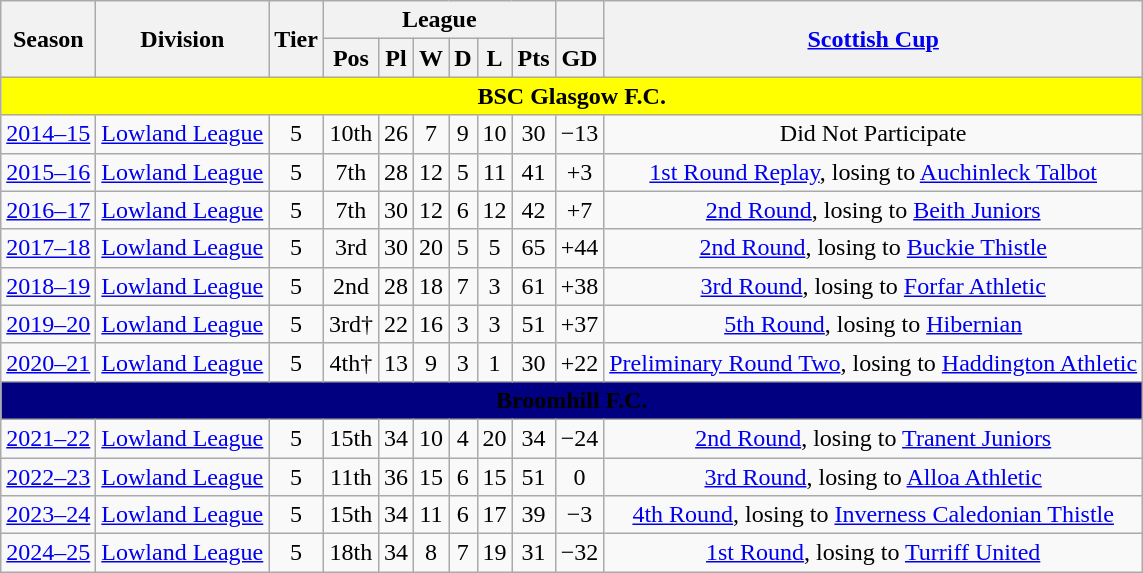<table class="wikitable" style="text-align:center;">
<tr>
<th rowspan="2">Season</th>
<th rowspan="2">Division</th>
<th rowspan="2">Tier</th>
<th colspan="6">League</th>
<th></th>
<th rowspan="2"><a href='#'>Scottish Cup</a></th>
</tr>
<tr>
<th>Pos</th>
<th>Pl</th>
<th>W</th>
<th>D</th>
<th>L</th>
<th>Pts</th>
<th>GD</th>
</tr>
<tr>
<td colspan="14" align="center" bgcolor="yellow"><span><strong>BSC Glasgow F.C.</strong></span></td>
</tr>
<tr>
<td style="text-align:center;"><a href='#'>2014–15</a></td>
<td style="text-align:center;"><a href='#'>Lowland League</a></td>
<td style="text-align:center;">5</td>
<td style="text-align:center;">10th</td>
<td style="text-align:center;">26</td>
<td style="text-align:center;">7</td>
<td style="text-align:center;">9</td>
<td style="text-align:center;">10</td>
<td style="text-align:center;">30</td>
<td>−13</td>
<td style="text-align:center;">Did Not Participate</td>
</tr>
<tr>
<td style="text-align:center;"><a href='#'>2015–16</a></td>
<td style="text-align:center;"><a href='#'>Lowland League</a></td>
<td style="text-align:center;">5</td>
<td style="text-align:center;">7th</td>
<td style="text-align:center;">28</td>
<td style="text-align:center;">12</td>
<td style="text-align:center;">5</td>
<td style="text-align:center;">11</td>
<td style="text-align:center;">41</td>
<td>+3</td>
<td style="text-align:center;"><a href='#'>1st Round Replay</a>, losing to <a href='#'>Auchinleck Talbot</a></td>
</tr>
<tr>
<td style="text-align:center;"><a href='#'>2016–17</a></td>
<td style="text-align:center;"><a href='#'>Lowland League</a></td>
<td style="text-align:center;">5</td>
<td style="text-align:center;">7th</td>
<td style="text-align:center;">30</td>
<td style="text-align:center;">12</td>
<td style="text-align:center;">6</td>
<td style="text-align:center;">12</td>
<td style="text-align:center;">42</td>
<td>+7</td>
<td style="text-align:center;"><a href='#'>2nd Round</a>, losing to <a href='#'>Beith Juniors</a></td>
</tr>
<tr>
<td style="text-align:center;"><a href='#'>2017–18</a></td>
<td style="text-align:center;"><a href='#'>Lowland League</a></td>
<td style="text-align:center;">5</td>
<td style="text-align:center;">3rd</td>
<td style="text-align:center;">30</td>
<td style="text-align:center;">20</td>
<td style="text-align:center;">5</td>
<td style="text-align:center;">5</td>
<td style="text-align:center;">65</td>
<td>+44</td>
<td style="text-align:center;"><a href='#'>2nd Round</a>, losing to <a href='#'>Buckie Thistle</a></td>
</tr>
<tr>
<td style="text-align:center;"><a href='#'>2018–19</a></td>
<td style="text-align:center;"><a href='#'>Lowland League</a></td>
<td style="text-align:center;">5</td>
<td style="text-align:center;">2nd</td>
<td style="text-align:center;">28</td>
<td style="text-align:center;">18</td>
<td style="text-align:center;">7</td>
<td style="text-align:center;">3</td>
<td style="text-align:center;">61</td>
<td>+38</td>
<td style="text-align:center;"><a href='#'>3rd Round</a>, losing to <a href='#'>Forfar Athletic</a></td>
</tr>
<tr>
<td style="text-align:center;"><a href='#'>2019–20</a></td>
<td style="text-align:center;"><a href='#'>Lowland League</a></td>
<td style="text-align:center;">5</td>
<td style="text-align:center;">3rd†</td>
<td style="text-align:center;">22</td>
<td style="text-align:center;">16</td>
<td style="text-align:center;">3</td>
<td style="text-align:center;">3</td>
<td style="text-align:center;">51</td>
<td>+37</td>
<td style="text-align:center;"><a href='#'>5th Round</a>, losing to <a href='#'>Hibernian</a></td>
</tr>
<tr>
<td style="text-align:center;"><a href='#'>2020–21</a></td>
<td style="text-align:center;"><a href='#'>Lowland League</a></td>
<td style="text-align:center;">5</td>
<td style="text-align:center;">4th†</td>
<td style="text-align:center;">13</td>
<td style="text-align:center;">9</td>
<td style="text-align:center;">3</td>
<td style="text-align:center;">1</td>
<td style="text-align:center;">30</td>
<td>+22</td>
<td style="text-align:center;"><a href='#'>Preliminary Round Two</a>, losing to <a href='#'>Haddington Athletic</a></td>
</tr>
<tr>
<td colspan="13" align="center" bgcolor="navy"><span><strong>Broomhill F.C.</strong></span></td>
</tr>
<tr>
<td style="text-align:center;"><a href='#'>2021–22</a></td>
<td style="text-align:center;"><a href='#'>Lowland League</a></td>
<td style="text-align:center;">5</td>
<td style="text-align:center;">15th</td>
<td style="text-align:center;">34</td>
<td style="text-align:center;">10</td>
<td style="text-align:center;">4</td>
<td style="text-align:center;">20</td>
<td style="text-align:center;">34</td>
<td style="text-align:center;">−24</td>
<td style="text-align:center;"><a href='#'>2nd Round</a>, losing to <a href='#'>Tranent Juniors</a></td>
</tr>
<tr>
<td style="text-align:center;"><a href='#'>2022–23</a></td>
<td style="text-align:center;"><a href='#'>Lowland League</a></td>
<td style="text-align:center;">5</td>
<td style="text-align:center;">11th</td>
<td style="text-align:center;">36</td>
<td style="text-align:center;">15</td>
<td style="text-align:center;">6</td>
<td style="text-align:center;">15</td>
<td style="text-align:center;">51</td>
<td style="text-align:center;">0</td>
<td style="text-align:center;"><a href='#'>3rd Round</a>, losing to <a href='#'>Alloa Athletic</a></td>
</tr>
<tr>
<td><a href='#'>2023–24</a></td>
<td><a href='#'>Lowland League</a></td>
<td>5</td>
<td>15th</td>
<td>34</td>
<td>11</td>
<td>6</td>
<td>17</td>
<td>39</td>
<td>−3</td>
<td><a href='#'>4th Round</a>, losing to <a href='#'>Inverness Caledonian Thistle</a></td>
</tr>
<tr>
<td><a href='#'>2024–25</a></td>
<td><a href='#'>Lowland League</a></td>
<td>5</td>
<td>18th</td>
<td>34</td>
<td>8</td>
<td>7</td>
<td>19</td>
<td>31</td>
<td>−32</td>
<td><a href='#'>1st Round</a>, losing to <a href='#'>Turriff United</a></td>
</tr>
</table>
